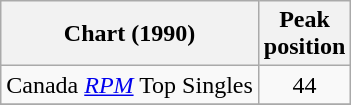<table class="wikitable">
<tr>
<th>Chart (1990)</th>
<th>Peak<br>position</th>
</tr>
<tr>
<td>Canada <em><a href='#'>RPM</a></em> Top Singles</td>
<td style="text-align:center;">44</td>
</tr>
<tr>
</tr>
</table>
